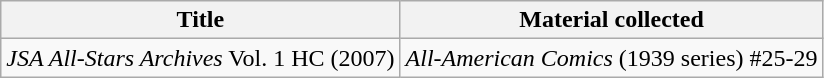<table class="wikitable">
<tr>
<th>Title</th>
<th>Material collected</th>
</tr>
<tr>
<td valign="top"><em>JSA All-Stars Archives</em> Vol. 1 HC (2007)</td>
<td valign="top"><em>All-American Comics</em> (1939 series) #25-29</td>
</tr>
</table>
